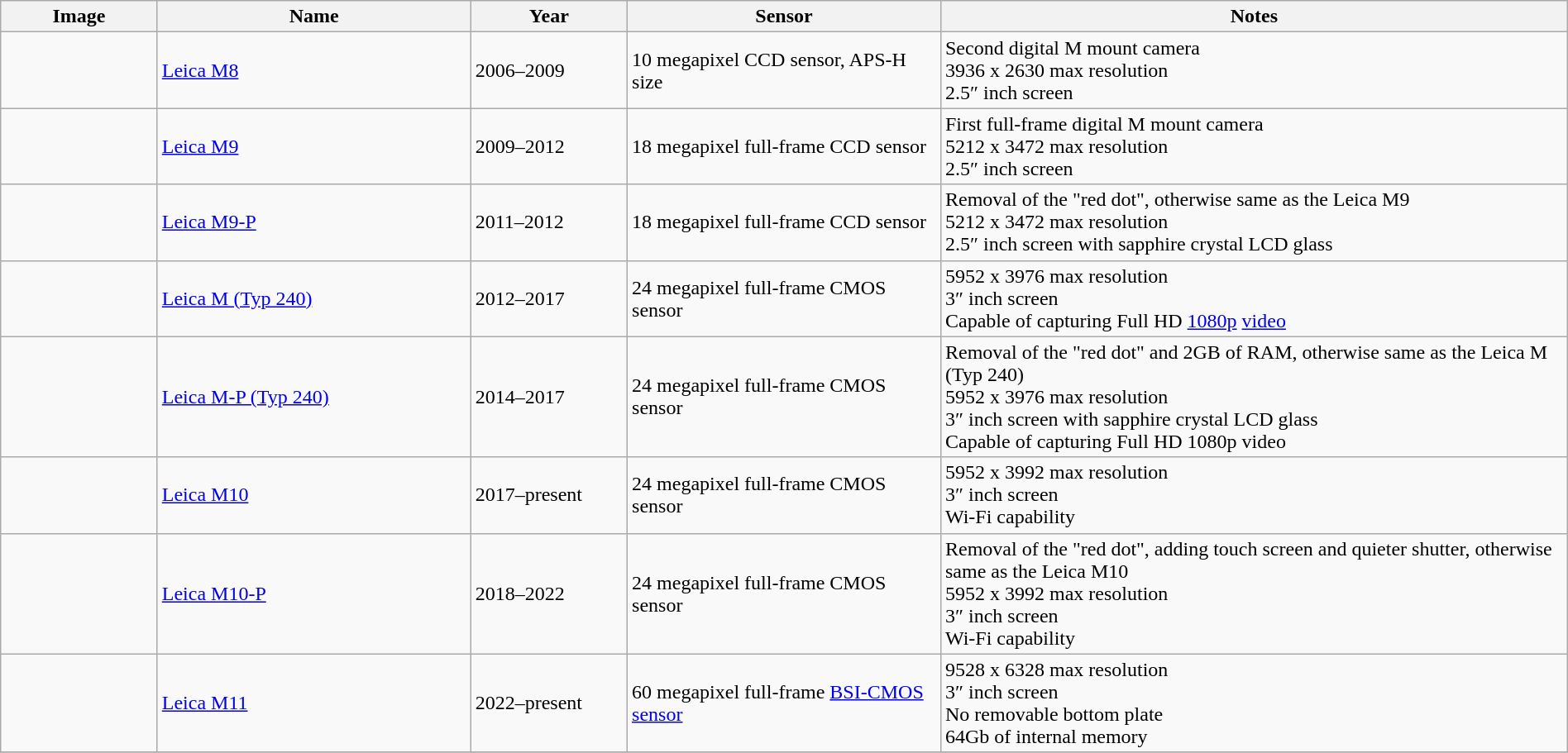<table width=100% class="wikitable">
<tr>
<th>Image</th>
<th width=20%>Name</th>
<th width=10%>Year</th>
<th width=20%>Sensor</th>
<th width=40%>Notes</th>
</tr>
<tr>
<td></td>
<td><a href='#'>Leica M8</a></td>
<td>2006–2009</td>
<td>10 megapixel CCD sensor, APS-H size</td>
<td> Second digital M mount camera<br> 3936 x 2630 max resolution<br> 2.5″ inch screen</td>
</tr>
<tr>
<td></td>
<td><a href='#'>Leica M9</a></td>
<td>2009–2012</td>
<td>18 megapixel full-frame CCD sensor</td>
<td> First full-frame digital M mount camera<br> 5212 x 3472 max resolution<br> 2.5″ inch screen</td>
</tr>
<tr>
<td></td>
<td><a href='#'>Leica M9-P</a></td>
<td>2011–2012</td>
<td>18 megapixel full-frame CCD sensor</td>
<td> Removal of the "red dot", otherwise same as the Leica M9<br> 5212 x 3472 max resolution<br> 2.5″ inch screen with sapphire crystal LCD glass</td>
</tr>
<tr>
<td></td>
<td><a href='#'>Leica M (Typ 240)</a></td>
<td>2012–2017</td>
<td>24 megapixel full-frame CMOS sensor</td>
<td> 5952 x 3976 max resolution<br> 3″ inch screen<br> Capable of capturing Full HD <a href='#'>1080p</a> <a href='#'>video</a></td>
</tr>
<tr>
<td></td>
<td><a href='#'>Leica M-P (Typ 240)</a></td>
<td>2014–2017</td>
<td>24 megapixel full-frame CMOS sensor</td>
<td> Removal of the "red dot" and 2GB of RAM, otherwise same as the Leica M (Typ 240)<br> 5952 x 3976 max resolution<br> 3″ inch screen with sapphire crystal LCD glass<br> Capable of capturing Full HD 1080p video</td>
</tr>
<tr>
<td></td>
<td><a href='#'>Leica M10</a></td>
<td>2017–present</td>
<td>24 megapixel full-frame CMOS sensor</td>
<td> 5952 x 3992 max resolution<br> 3″ inch screen<br> Wi-Fi capability</td>
</tr>
<tr>
<td></td>
<td><a href='#'>Leica M10-P</a></td>
<td>2018–2022</td>
<td>24 megapixel full-frame CMOS sensor</td>
<td> Removal of the "red dot", adding touch screen and quieter shutter, otherwise same as the Leica M10<br> 5952 x 3992 max resolution<br> 3″ inch screen<br> Wi-Fi capability</td>
</tr>
<tr>
<td></td>
<td><a href='#'>Leica M11</a></td>
<td>2022–present</td>
<td>60 megapixel full-frame <a href='#'>BSI-CMOS sensor</a></td>
<td> 9528 x 6328 max resolution<br> 3″ inch screen<br> No removable bottom plate<br>64Gb of internal memory</td>
</tr>
<tr>
</tr>
</table>
